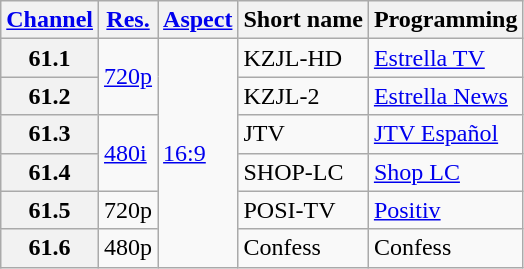<table class="wikitable">
<tr>
<th scope = "col"><a href='#'>Channel</a></th>
<th scope = "col"><a href='#'>Res.</a></th>
<th scope = "col"><a href='#'>Aspect</a></th>
<th scope = "col">Short name</th>
<th scope = "col">Programming</th>
</tr>
<tr>
<th scope = "row">61.1</th>
<td rowspan=2><a href='#'>720p</a></td>
<td rowspan=6><a href='#'>16:9</a></td>
<td>KZJL-HD</td>
<td><a href='#'>Estrella TV</a></td>
</tr>
<tr>
<th scope = "row">61.2</th>
<td>KZJL-2</td>
<td><a href='#'>Estrella News</a></td>
</tr>
<tr>
<th scope = "row">61.3</th>
<td rowspan=2><a href='#'>480i</a></td>
<td>JTV</td>
<td><a href='#'>JTV Español</a></td>
</tr>
<tr>
<th scope = "row">61.4</th>
<td>SHOP-LC</td>
<td><a href='#'>Shop LC</a></td>
</tr>
<tr>
<th scope = "row">61.5</th>
<td>720p</td>
<td>POSI-TV</td>
<td><a href='#'>Positiv</a></td>
</tr>
<tr>
<th scope = "row">61.6</th>
<td>480p</td>
<td>Confess</td>
<td>Confess</td>
</tr>
</table>
